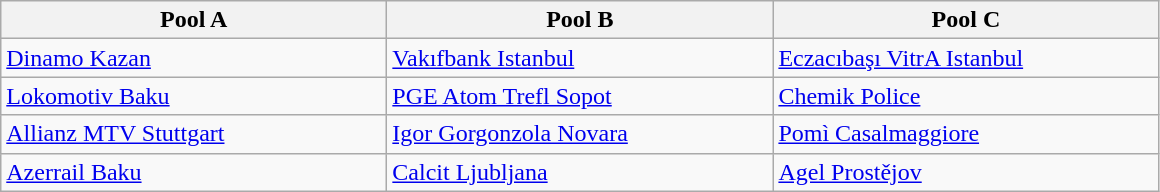<table class="wikitable">
<tr>
<th width=250>Pool A</th>
<th width=250>Pool B</th>
<th width=250>Pool C</th>
</tr>
<tr>
<td> <a href='#'>Dinamo Kazan</a></td>
<td> <a href='#'>Vakıfbank Istanbul</a></td>
<td> <a href='#'>Eczacıbaşı VitrA Istanbul</a></td>
</tr>
<tr>
<td> <a href='#'>Lokomotiv Baku</a></td>
<td> <a href='#'>PGE Atom Trefl Sopot</a></td>
<td> <a href='#'>Chemik Police</a></td>
</tr>
<tr>
<td> <a href='#'>Allianz MTV Stuttgart</a></td>
<td> <a href='#'>Igor Gorgonzola Novara</a></td>
<td> <a href='#'>Pomì Casalmaggiore</a></td>
</tr>
<tr>
<td> <a href='#'>Azerrail Baku</a></td>
<td> <a href='#'>Calcit Ljubljana</a></td>
<td> <a href='#'>Agel Prostějov</a></td>
</tr>
</table>
